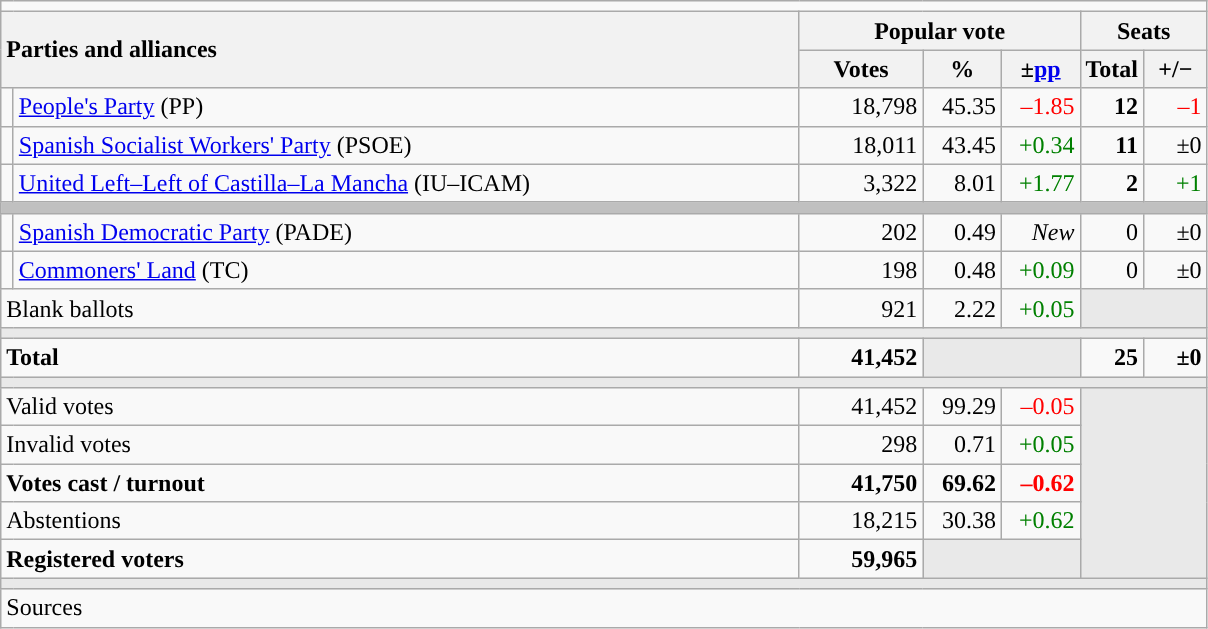<table class="wikitable" style="text-align:right;">
<tr>
<td colspan="7"></td>
</tr>
<tr>
<th style="text-align:left;" rowspan="2" colspan="2" width="525">Parties and alliances</th>
<th colspan="3">Popular vote</th>
<th colspan="2">Seats</th>
</tr>
<tr>
<th width="75">Votes</th>
<th width="45">%</th>
<th width="45">±<a href='#'>pp</a></th>
<th width="35">Total</th>
<th width="35">+/−</th>
</tr>
<tr>
<td width="1" style="color:inherit;background:"></td>
<td align="left"><a href='#'>People's Party</a> (PP)</td>
<td>18,798</td>
<td>45.35</td>
<td style="color:red;">–1.85</td>
<td><strong>12</strong></td>
<td style="color:red;">–1</td>
</tr>
<tr>
<td style="color:inherit;background:"></td>
<td align="left"><a href='#'>Spanish Socialist Workers' Party</a> (PSOE)</td>
<td>18,011</td>
<td>43.45</td>
<td style="color:green;">+0.34</td>
<td><strong>11</strong></td>
<td>±0</td>
</tr>
<tr>
<td style="color:inherit;background:"></td>
<td align="left"><a href='#'>United Left–Left of Castilla–La Mancha</a> (IU–ICAM)</td>
<td>3,322</td>
<td>8.01</td>
<td style="color:green;">+1.77</td>
<td><strong>2</strong></td>
<td style="color:green;">+1</td>
</tr>
<tr>
<td colspan="7" bgcolor="#C0C0C0"></td>
</tr>
<tr>
<td style="color:inherit;background:"></td>
<td align="left"><a href='#'>Spanish Democratic Party</a> (PADE)</td>
<td>202</td>
<td>0.49</td>
<td><em>New</em></td>
<td>0</td>
<td>±0</td>
</tr>
<tr>
<td style="color:inherit;background:"></td>
<td align="left"><a href='#'>Commoners' Land</a> (TC)</td>
<td>198</td>
<td>0.48</td>
<td style="color:green;">+0.09</td>
<td>0</td>
<td>±0</td>
</tr>
<tr>
<td align="left" colspan="2">Blank ballots</td>
<td>921</td>
<td>2.22</td>
<td style="color:green;">+0.05</td>
<td bgcolor="#E9E9E9" colspan="2"></td>
</tr>
<tr>
<td colspan="7" bgcolor="#E9E9E9"></td>
</tr>
<tr style="font-weight:bold;">
<td align="left" colspan="2">Total</td>
<td>41,452</td>
<td bgcolor="#E9E9E9" colspan="2"></td>
<td>25</td>
<td>±0</td>
</tr>
<tr>
<td colspan="7" bgcolor="#E9E9E9"></td>
</tr>
<tr>
<td align="left" colspan="2">Valid votes</td>
<td>41,452</td>
<td>99.29</td>
<td style="color:red;">–0.05</td>
<td bgcolor="#E9E9E9" colspan="2" rowspan="5"></td>
</tr>
<tr>
<td align="left" colspan="2">Invalid votes</td>
<td>298</td>
<td>0.71</td>
<td style="color:green;">+0.05</td>
</tr>
<tr style="font-weight:bold;">
<td align="left" colspan="2">Votes cast / turnout</td>
<td>41,750</td>
<td>69.62</td>
<td style="color:red;">–0.62</td>
</tr>
<tr>
<td align="left" colspan="2">Abstentions</td>
<td>18,215</td>
<td>30.38</td>
<td style="color:green;">+0.62</td>
</tr>
<tr style="font-weight:bold;">
<td align="left" colspan="2">Registered voters</td>
<td>59,965</td>
<td bgcolor="#E9E9E9" colspan="2"></td>
</tr>
<tr>
<td colspan="7" bgcolor="#E9E9E9"></td>
</tr>
<tr>
<td align="left" colspan="7">Sources</td>
</tr>
</table>
